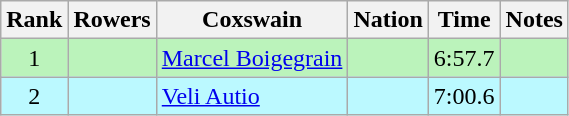<table class="wikitable sortable" style="text-align:center">
<tr>
<th>Rank</th>
<th>Rowers</th>
<th>Coxswain</th>
<th>Nation</th>
<th>Time</th>
<th>Notes</th>
</tr>
<tr bgcolor=bbf3bb>
<td>1</td>
<td align=left></td>
<td align=left><a href='#'>Marcel Boigegrain</a></td>
<td align=left></td>
<td>6:57.7</td>
<td></td>
</tr>
<tr bgcolor=bbf9ff>
<td>2</td>
<td align=left></td>
<td align=left><a href='#'>Veli Autio</a></td>
<td align=left></td>
<td>7:00.6</td>
<td></td>
</tr>
</table>
